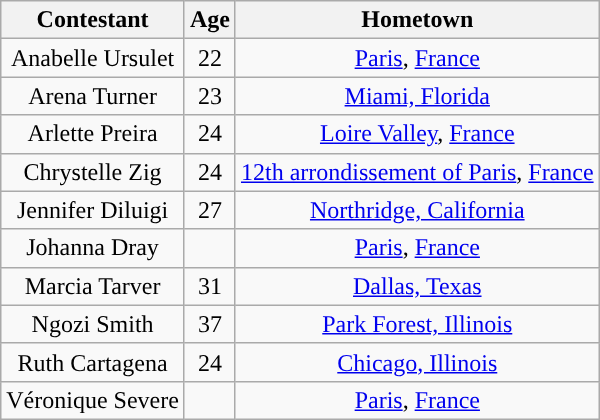<table class="wikitable sortable" style="text-align:center;">
<tr>
<th>Contestant</th>
<th>Age</th>
<th>Hometown</th>
</tr>
<tr>
<td>Anabelle Ursulet</td>
<td>22</td>
<td><a href='#'>Paris</a>, <a href='#'>France</a></td>
</tr>
<tr>
<td>Arena Turner</td>
<td>23</td>
<td><a href='#'>Miami, Florida</a></td>
</tr>
<tr>
<td>Arlette Preira</td>
<td>24</td>
<td><a href='#'>Loire Valley</a>, <a href='#'>France</a></td>
</tr>
<tr>
<td>Chrystelle Zig</td>
<td>24</td>
<td><a href='#'>12th arrondissement of Paris</a>, <a href='#'>France</a></td>
</tr>
<tr>
<td>Jennifer Diluigi</td>
<td>27</td>
<td><a href='#'>Northridge, California</a></td>
</tr>
<tr>
<td>Johanna Dray</td>
<td></td>
<td><a href='#'>Paris</a>, <a href='#'>France</a></td>
</tr>
<tr>
<td>Marcia Tarver</td>
<td>31</td>
<td><a href='#'>Dallas, Texas</a></td>
</tr>
<tr>
<td>Ngozi Smith</td>
<td>37</td>
<td><a href='#'>Park Forest, Illinois</a></td>
</tr>
<tr>
<td>Ruth Cartagena</td>
<td>24</td>
<td><a href='#'>Chicago, Illinois</a></td>
</tr>
<tr>
<td>Véronique Severe</td>
<td></td>
<td><a href='#'>Paris</a>, <a href='#'>France</a></td>
</tr>
</table>
